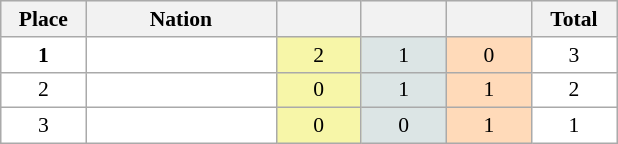<table class=wikitable style="border:1px solid #AAAAAA;font-size:90%">
<tr bgcolor="#EFEFEF">
<th width=50>Place</th>
<th width=120>Nation</th>
<th width=50></th>
<th width=50></th>
<th width=50></th>
<th width=50>Total</th>
</tr>
<tr align="center" valign="top" bgcolor="#FFFFFF">
<td><strong>1</strong></td>
<td align="left"><strong></strong></td>
<td style="background:#F7F6A8;">2</td>
<td style="background:#DCE5E5;">1</td>
<td style="background:#FFDAB9;">0</td>
<td>3</td>
</tr>
<tr align="center" valign="top" bgcolor="#FFFFFF">
<td>2</td>
<td align="left"></td>
<td style="background:#F7F6A8;">0</td>
<td style="background:#DCE5E5;">1</td>
<td style="background:#FFDAB9;">1</td>
<td>2</td>
</tr>
<tr align="center" valign="top" bgcolor="#FFFFFF">
<td>3</td>
<td align="left"></td>
<td style="background:#F7F6A8;">0</td>
<td style="background:#DCE5E5;">0</td>
<td style="background:#FFDAB9;">1</td>
<td>1</td>
</tr>
</table>
